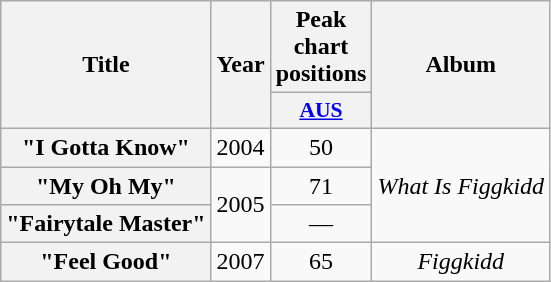<table class="wikitable plainrowheaders" style="text-align:center;">
<tr>
<th scope="col" rowspan="2">Title</th>
<th scope="col" rowspan="2">Year</th>
<th scope="col" colspan="1">Peak chart positions</th>
<th scope="col" rowspan="2">Album</th>
</tr>
<tr>
<th scope="col" style="width:3em;font-size:90%;"><a href='#'>AUS</a><br></th>
</tr>
<tr>
<th scope="row">"I Gotta Know"<br></th>
<td>2004</td>
<td>50</td>
<td rowspan="3"><em>What Is Figgkidd</em></td>
</tr>
<tr>
<th scope="row">"My Oh My"</th>
<td rowspan="2">2005</td>
<td>71</td>
</tr>
<tr>
<th scope="row">"Fairytale Master"</th>
<td>—</td>
</tr>
<tr>
<th scope="row">"Feel Good"</th>
<td>2007</td>
<td>65</td>
<td><em>Figgkidd</em></td>
</tr>
</table>
